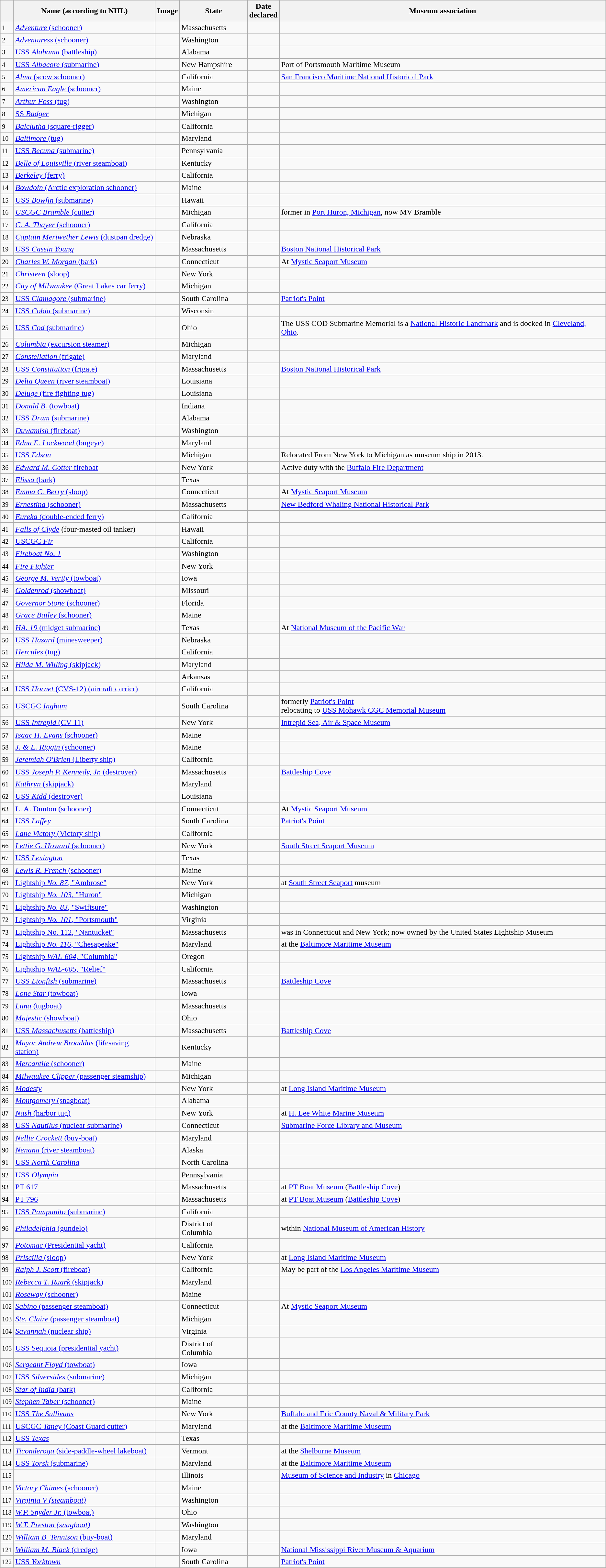<table class="wikitable sortable" align="center">
<tr>
<th></th>
<th><strong>Name (according to NHL)</strong></th>
<th class="unsortable"><strong>Image</strong></th>
<th><strong>State</strong></th>
<th><strong>Date<br>declared</strong></th>
<th><strong>Museum association</strong></th>
</tr>
<tr>
<td><small>1</small></td>
<td><a href='#'><em>Adventure</em> (schooner)</a></td>
<td></td>
<td>Massachusetts</td>
<td></td>
<td></td>
</tr>
<tr>
<td><small>2</small></td>
<td><a href='#'><em>Adventuress</em> (schooner)</a></td>
<td></td>
<td>Washington</td>
<td></td>
<td></td>
</tr>
<tr>
<td><small>3</small></td>
<td><a href='#'>USS <em>Alabama</em> (battleship)</a></td>
<td></td>
<td>Alabama</td>
<td></td>
<td></td>
</tr>
<tr>
<td><small>4</small></td>
<td><a href='#'>USS <em>Albacore</em> (submarine)</a></td>
<td></td>
<td>New Hampshire</td>
<td></td>
<td>Port of Portsmouth Maritime Museum</td>
</tr>
<tr>
<td><small>5</small></td>
<td><a href='#'><em>Alma</em> (scow schooner)</a></td>
<td></td>
<td>California</td>
<td></td>
<td><a href='#'>San Francisco Maritime National Historical Park</a></td>
</tr>
<tr>
<td><small>6</small></td>
<td><a href='#'><em>American Eagle</em> (schooner)</a></td>
<td></td>
<td>Maine</td>
<td></td>
<td></td>
</tr>
<tr>
<td><small>7</small></td>
<td><a href='#'><em>Arthur Foss</em> (tug)</a></td>
<td></td>
<td>Washington</td>
<td></td>
<td></td>
</tr>
<tr>
<td><small>8</small></td>
<td><a href='#'>SS <em>Badger</em></a></td>
<td></td>
<td>Michigan</td>
<td></td>
<td></td>
</tr>
<tr>
<td><small>9</small></td>
<td><a href='#'><em>Balclutha</em> (square-rigger)</a></td>
<td></td>
<td>California</td>
<td></td>
<td></td>
</tr>
<tr>
<td><small>10</small></td>
<td><a href='#'><em>Baltimore</em> (tug)</a></td>
<td></td>
<td>Maryland</td>
<td></td>
<td></td>
</tr>
<tr>
<td><small>11</small></td>
<td><a href='#'>USS <em>Becuna</em> (submarine)</a></td>
<td></td>
<td>Pennsylvania</td>
<td></td>
<td></td>
</tr>
<tr>
<td><small>12</small></td>
<td><a href='#'><em>Belle of Louisville</em> (river steamboat)</a></td>
<td></td>
<td>Kentucky</td>
<td></td>
<td></td>
</tr>
<tr>
<td><small>13</small></td>
<td><a href='#'><em>Berkeley</em> (ferry)</a></td>
<td></td>
<td>California</td>
<td></td>
<td></td>
</tr>
<tr>
<td><small>14</small></td>
<td><a href='#'><em>Bowdoin</em> (Arctic exploration schooner)</a></td>
<td></td>
<td>Maine</td>
<td></td>
<td></td>
</tr>
<tr>
<td><small>15</small></td>
<td><a href='#'>USS <em>Bowfin</em> (submarine)</a></td>
<td></td>
<td>Hawaii</td>
<td></td>
<td></td>
</tr>
<tr>
<td><small>16</small></td>
<td><a href='#'><em>USCGC Bramble</em> (cutter)</a></td>
<td></td>
<td>Michigan</td>
<td></td>
<td>former  in <a href='#'>Port Huron, Michigan</a>, now MV Bramble</td>
</tr>
<tr>
<td><small>17</small></td>
<td><a href='#'><em>C. A. Thayer</em> (schooner)</a></td>
<td></td>
<td>California</td>
<td></td>
<td></td>
</tr>
<tr>
<td><small>18</small></td>
<td><a href='#'><em>Captain Meriwether Lewis</em> (dustpan dredge)</a></td>
<td></td>
<td>Nebraska</td>
<td></td>
<td></td>
</tr>
<tr>
<td><small>19</small></td>
<td><a href='#'>USS <em>Cassin Young</em></a></td>
<td></td>
<td>Massachusetts</td>
<td></td>
<td><a href='#'>Boston National Historical Park</a></td>
</tr>
<tr>
<td><small>20</small></td>
<td><a href='#'><em>Charles W. Morgan</em> (bark)</a></td>
<td></td>
<td>Connecticut</td>
<td></td>
<td>At <a href='#'>Mystic Seaport Museum</a></td>
</tr>
<tr>
<td><small>21</small></td>
<td><a href='#'><em>Christeen</em> (sloop)</a></td>
<td></td>
<td>New York</td>
<td></td>
<td></td>
</tr>
<tr>
<td><small>22</small></td>
<td><a href='#'><em>City of Milwaukee</em> (Great Lakes car ferry)</a></td>
<td></td>
<td>Michigan</td>
<td></td>
<td></td>
</tr>
<tr>
<td><small>23</small></td>
<td><a href='#'>USS <em>Clamagore</em> (submarine)</a></td>
<td></td>
<td>South Carolina</td>
<td></td>
<td><a href='#'>Patriot's Point</a></td>
</tr>
<tr>
<td><small>24</small></td>
<td><a href='#'>USS <em>Cobia</em> (submarine)</a></td>
<td></td>
<td>Wisconsin</td>
<td></td>
<td></td>
</tr>
<tr>
<td><small>25</small></td>
<td><a href='#'>USS <em>Cod</em> (submarine)</a></td>
<td></td>
<td>Ohio</td>
<td></td>
<td>The USS COD Submarine Memorial is a <a href='#'>National Historic Landmark</a> and is docked in <a href='#'>Cleveland, Ohio</a>.</td>
</tr>
<tr>
<td><small>26</small></td>
<td><a href='#'><em>Columbia</em> (excursion steamer)</a></td>
<td></td>
<td>Michigan</td>
<td></td>
<td></td>
</tr>
<tr>
<td><small>27</small></td>
<td><a href='#'><em>Constellation</em> (frigate)</a></td>
<td></td>
<td>Maryland</td>
<td></td>
<td></td>
</tr>
<tr>
<td><small>28</small></td>
<td><a href='#'>USS <em>Constitution</em> (frigate)</a></td>
<td></td>
<td>Massachusetts</td>
<td></td>
<td><a href='#'>Boston National Historical Park</a></td>
</tr>
<tr>
<td><small>29</small></td>
<td><a href='#'><em>Delta Queen</em> (river steamboat)</a></td>
<td></td>
<td>Louisiana</td>
<td></td>
<td></td>
</tr>
<tr>
<td><small>30</small></td>
<td><a href='#'><em>Deluge</em> (fire fighting tug)</a></td>
<td></td>
<td>Louisiana</td>
<td></td>
<td></td>
</tr>
<tr>
<td><small>31</small></td>
<td><a href='#'><em>Donald B.</em> (towboat)</a></td>
<td></td>
<td>Indiana</td>
<td></td>
<td></td>
</tr>
<tr>
<td><small>32</small></td>
<td><a href='#'>USS <em>Drum</em> (submarine)</a></td>
<td></td>
<td>Alabama</td>
<td></td>
<td></td>
</tr>
<tr>
<td><small>33</small></td>
<td><a href='#'><em>Duwamish</em> (fireboat)</a></td>
<td></td>
<td>Washington</td>
<td></td>
<td></td>
</tr>
<tr>
<td><small>34</small></td>
<td><a href='#'><em>Edna E. Lockwood</em> (bugeye)</a></td>
<td></td>
<td>Maryland</td>
<td></td>
<td></td>
</tr>
<tr>
<td><small>35</small></td>
<td><a href='#'>USS <em>Edson</em></a></td>
<td></td>
<td>Michigan</td>
<td></td>
<td>Relocated From New York to Michigan as museum ship in 2013.</td>
</tr>
<tr>
<td><small>36</small></td>
<td><a href='#'><em>Edward M. Cotter</em> fireboat</a></td>
<td></td>
<td>New York</td>
<td></td>
<td>Active duty with the <a href='#'>Buffalo Fire Department</a></td>
</tr>
<tr>
<td><small>37</small></td>
<td><a href='#'><em>Elissa</em> (bark)</a></td>
<td></td>
<td>Texas</td>
<td></td>
<td></td>
</tr>
<tr>
<td><small>38</small></td>
<td><a href='#'><em>Emma C. Berry</em> (sloop)</a></td>
<td></td>
<td>Connecticut</td>
<td></td>
<td>At <a href='#'>Mystic Seaport Museum</a></td>
</tr>
<tr>
<td><small>39</small></td>
<td><a href='#'><em>Ernestina</em> (schooner)</a></td>
<td></td>
<td>Massachusetts</td>
<td></td>
<td><a href='#'>New Bedford Whaling National Historical Park</a></td>
</tr>
<tr>
<td><small>40</small></td>
<td><a href='#'><em>Eureka</em> (double-ended ferry)</a></td>
<td></td>
<td>California</td>
<td></td>
<td></td>
</tr>
<tr>
<td><small>41</small></td>
<td><em><a href='#'>Falls of Clyde</a></em> (four-masted oil tanker)</td>
<td></td>
<td>Hawaii</td>
<td></td>
<td></td>
</tr>
<tr>
<td><small>42</small></td>
<td><a href='#'>USCGC <em>Fir</em></a></td>
<td></td>
<td>California</td>
<td></td>
<td></td>
</tr>
<tr>
<td><small>43</small></td>
<td><a href='#'><em>Fireboat No. 1</em></a></td>
<td></td>
<td>Washington</td>
<td></td>
<td></td>
</tr>
<tr>
<td><small>44</small></td>
<td><a href='#'><em>Fire Fighter</em></a></td>
<td></td>
<td>New York</td>
<td></td>
<td></td>
</tr>
<tr>
<td><small>45</small></td>
<td><a href='#'><em>George M. Verity</em> (towboat)</a></td>
<td></td>
<td>Iowa</td>
<td></td>
<td></td>
</tr>
<tr>
<td><small>46</small></td>
<td><a href='#'><em>Goldenrod</em> (showboat)</a></td>
<td></td>
<td>Missouri</td>
<td></td>
<td></td>
</tr>
<tr>
<td><small>47</small></td>
<td><a href='#'><em>Governor Stone</em> (schooner)</a></td>
<td></td>
<td>Florida</td>
<td></td>
<td></td>
</tr>
<tr>
<td><small>48</small></td>
<td><a href='#'><em>Grace Bailey</em> (schooner)</a></td>
<td></td>
<td>Maine</td>
<td></td>
<td></td>
</tr>
<tr>
<td><small>49</small></td>
<td><a href='#'><em>HA. 19</em> (midget submarine)</a></td>
<td></td>
<td>Texas</td>
<td></td>
<td>At <a href='#'>National Museum of the Pacific War</a></td>
</tr>
<tr>
<td><small>50</small></td>
<td><a href='#'>USS <em>Hazard</em> (minesweeper)</a></td>
<td></td>
<td>Nebraska</td>
<td></td>
<td></td>
</tr>
<tr>
<td><small>51</small></td>
<td><a href='#'><em>Hercules</em> (tug)</a></td>
<td></td>
<td>California</td>
<td></td>
<td></td>
</tr>
<tr>
<td><small>52</small></td>
<td><a href='#'><em>Hilda M. Willing</em> (skipjack)</a></td>
<td></td>
<td>Maryland</td>
<td></td>
<td></td>
</tr>
<tr>
<td><small>53</small></td>
<td></td>
<td></td>
<td>Arkansas</td>
<td></td>
<td></td>
</tr>
<tr>
<td><small>54</small></td>
<td><a href='#'>USS <em>Hornet</em> (CVS-12) (aircraft carrier)</a></td>
<td></td>
<td>California</td>
<td></td>
<td></td>
</tr>
<tr>
<td><small>55</small></td>
<td><a href='#'>USCGC <em>Ingham</em></a></td>
<td></td>
<td>South Carolina</td>
<td></td>
<td>formerly <a href='#'>Patriot's Point</a><br>relocating to <a href='#'>USS Mohawk CGC Memorial Museum</a></td>
</tr>
<tr>
<td><small>56</small></td>
<td><a href='#'>USS <em>Intrepid</em> (CV-11)</a></td>
<td></td>
<td>New York</td>
<td></td>
<td><a href='#'>Intrepid Sea, Air & Space Museum</a></td>
</tr>
<tr>
<td><small>57</small></td>
<td><a href='#'><em>Isaac H. Evans</em> (schooner)</a></td>
<td></td>
<td>Maine</td>
<td></td>
<td></td>
</tr>
<tr>
<td><small>58</small></td>
<td><a href='#'><em>J. & E. Riggin</em> (schooner)</a></td>
<td></td>
<td>Maine</td>
<td></td>
<td></td>
</tr>
<tr>
<td><small>59</small></td>
<td><a href='#'><em>Jeremiah O'Brien</em> (Liberty ship)</a></td>
<td></td>
<td>California</td>
<td></td>
<td></td>
</tr>
<tr>
<td><small>60</small></td>
<td><a href='#'>USS <em>Joseph P. Kennedy, Jr.</em> (destroyer)</a></td>
<td></td>
<td>Massachusetts</td>
<td></td>
<td><a href='#'>Battleship Cove</a></td>
</tr>
<tr>
<td><small>61</small></td>
<td><a href='#'><em>Kathryn</em> (skipjack)</a></td>
<td></td>
<td>Maryland</td>
<td></td>
<td></td>
</tr>
<tr>
<td><small>62</small></td>
<td><a href='#'>USS <em>Kidd</em> (destroyer)</a></td>
<td></td>
<td>Louisiana</td>
<td></td>
<td></td>
</tr>
<tr>
<td><small>63</small></td>
<td><a href='#'>L. A. Dunton (schooner)</a></td>
<td></td>
<td>Connecticut</td>
<td></td>
<td>At <a href='#'>Mystic Seaport Museum</a></td>
</tr>
<tr>
<td><small>64</small></td>
<td><a href='#'>USS <em>Laffey</em></a></td>
<td></td>
<td>South Carolina</td>
<td></td>
<td><a href='#'>Patriot's Point</a></td>
</tr>
<tr>
<td><small>65</small></td>
<td><a href='#'><em>Lane Victory</em> (Victory ship)</a></td>
<td></td>
<td>California</td>
<td></td>
<td></td>
</tr>
<tr>
<td><small>66</small></td>
<td><a href='#'><em>Lettie G. Howard</em> (schooner)</a></td>
<td></td>
<td>New York</td>
<td></td>
<td><a href='#'>South Street Seaport Museum</a></td>
</tr>
<tr>
<td><small>67</small></td>
<td><a href='#'>USS <em>Lexington</em></a></td>
<td></td>
<td>Texas</td>
<td></td>
<td></td>
</tr>
<tr>
<td><small>68</small></td>
<td><a href='#'><em>Lewis R. French</em> (schooner)</a></td>
<td></td>
<td>Maine</td>
<td></td>
<td></td>
</tr>
<tr>
<td><small>69</small></td>
<td><a href='#'>Lightship <em>No. 87</em>, "Ambrose"</a></td>
<td></td>
<td>New York</td>
<td></td>
<td>at <a href='#'>South Street Seaport</a> museum</td>
</tr>
<tr>
<td><small>70</small></td>
<td><a href='#'>Lightship <em>No. 103</em>, "Huron"</a></td>
<td></td>
<td>Michigan</td>
<td></td>
<td></td>
</tr>
<tr>
<td><small>71</small></td>
<td><a href='#'>Lightship <em>No. 83</em>, "Swiftsure"</a></td>
<td></td>
<td>Washington</td>
<td></td>
<td></td>
</tr>
<tr>
<td><small>72</small></td>
<td><a href='#'>Lightship <em>No. 101</em>, "Portsmouth"</a></td>
<td></td>
<td>Virginia</td>
<td></td>
<td></td>
</tr>
<tr>
<td><small>73</small></td>
<td><a href='#'>Lightship No. 112, "Nantucket"</a></td>
<td></td>
<td>Massachusetts</td>
<td></td>
<td>was in Connecticut and New York; now owned by the United States Lightship Museum</td>
</tr>
<tr>
<td><small>74</small></td>
<td><a href='#'>Lightship <em>No. 116</em>, "Chesapeake"</a></td>
<td></td>
<td>Maryland</td>
<td></td>
<td>at the <a href='#'>Baltimore Maritime Museum</a></td>
</tr>
<tr>
<td><small>75</small></td>
<td><a href='#'>Lightship <em>WAL-604</em>, "Columbia"</a></td>
<td></td>
<td>Oregon</td>
<td></td>
<td></td>
</tr>
<tr>
<td><small>76</small></td>
<td><a href='#'>Lightship <em>WAL-605</em>, "Relief"</a></td>
<td></td>
<td>California</td>
<td></td>
<td></td>
</tr>
<tr>
<td><small>77</small></td>
<td><a href='#'>USS <em>Lionfish</em> (submarine)</a></td>
<td></td>
<td>Massachusetts</td>
<td></td>
<td><a href='#'>Battleship Cove</a></td>
</tr>
<tr>
<td><small>78</small></td>
<td><a href='#'><em>Lone Star</em> (towboat)</a></td>
<td></td>
<td>Iowa</td>
<td></td>
<td></td>
</tr>
<tr>
<td><small>79</small></td>
<td><a href='#'><em>Luna</em> (tugboat)</a></td>
<td></td>
<td>Massachusetts</td>
<td></td>
<td></td>
</tr>
<tr>
<td><small>80</small></td>
<td><a href='#'><em>Majestic</em> (showboat)</a></td>
<td></td>
<td>Ohio</td>
<td></td>
<td></td>
</tr>
<tr>
<td><small>81</small></td>
<td><a href='#'>USS <em>Massachusetts</em> (battleship)</a></td>
<td></td>
<td>Massachusetts</td>
<td></td>
<td><a href='#'>Battleship Cove</a></td>
</tr>
<tr>
<td><small>82</small></td>
<td><a href='#'><em>Mayor Andrew Broaddus</em> (lifesaving station)</a></td>
<td></td>
<td>Kentucky</td>
<td></td>
<td></td>
</tr>
<tr>
<td><small>83</small></td>
<td><a href='#'><em>Mercantile</em> (schooner)</a></td>
<td></td>
<td>Maine</td>
<td></td>
<td></td>
</tr>
<tr>
<td><small>84</small></td>
<td><a href='#'><em>Milwaukee Clipper</em> (passenger steamship)</a></td>
<td></td>
<td>Michigan</td>
<td></td>
<td></td>
</tr>
<tr>
<td><small>85</small></td>
<td><a href='#'><em>Modesty</em></a></td>
<td></td>
<td>New York</td>
<td></td>
<td>at <a href='#'>Long Island Maritime Museum</a></td>
</tr>
<tr>
<td><small>86</small></td>
<td><a href='#'><em>Montgomery</em> (snagboat)</a></td>
<td></td>
<td>Alabama</td>
<td></td>
<td></td>
</tr>
<tr>
<td><small>87</small></td>
<td><a href='#'><em>Nash</em> (harbor tug)</a></td>
<td></td>
<td>New York</td>
<td></td>
<td>at <a href='#'>H. Lee White Marine Museum</a></td>
</tr>
<tr>
<td><small>88</small></td>
<td><a href='#'>USS <em>Nautilus</em> (nuclear submarine)</a></td>
<td></td>
<td>Connecticut</td>
<td></td>
<td><a href='#'>Submarine Force Library and Museum</a></td>
</tr>
<tr>
<td><small>89</small></td>
<td><a href='#'><em>Nellie Crockett</em> (buy-boat)</a></td>
<td></td>
<td>Maryland</td>
<td></td>
<td></td>
</tr>
<tr>
<td><small>90</small></td>
<td><a href='#'><em>Nenana</em> (river steamboat)</a></td>
<td></td>
<td>Alaska</td>
<td></td>
<td></td>
</tr>
<tr>
<td><small>91</small></td>
<td><a href='#'>USS <em>North Carolina</em></a></td>
<td></td>
<td>North Carolina</td>
<td></td>
<td></td>
</tr>
<tr>
<td><small>92</small></td>
<td><a href='#'>USS <em>Olympia</em></a></td>
<td></td>
<td>Pennsylvania</td>
<td></td>
<td></td>
</tr>
<tr>
<td><small>93</small></td>
<td><a href='#'>PT 617</a></td>
<td></td>
<td>Massachusetts</td>
<td></td>
<td>at <a href='#'>PT Boat Museum</a> (<a href='#'>Battleship Cove</a>)</td>
</tr>
<tr>
<td><small>94</small></td>
<td><a href='#'>PT 796</a></td>
<td></td>
<td>Massachusetts</td>
<td></td>
<td>at <a href='#'>PT Boat Museum</a> (<a href='#'>Battleship Cove</a>)</td>
</tr>
<tr>
<td><small>95</small></td>
<td><a href='#'>USS <em>Pampanito</em> (submarine)</a></td>
<td></td>
<td>California</td>
<td></td>
<td></td>
</tr>
<tr>
<td><small>96</small></td>
<td><a href='#'><em>Philadelphia</em> (gundelo)</a></td>
<td></td>
<td>District of Columbia</td>
<td></td>
<td>within <a href='#'>National Museum of American History</a></td>
</tr>
<tr>
<td><small>97</small></td>
<td><a href='#'><em>Potomac</em> (Presidential yacht)</a></td>
<td></td>
<td>California</td>
<td></td>
<td></td>
</tr>
<tr>
<td><small>98</small></td>
<td><a href='#'><em>Priscilla</em> (sloop)</a></td>
<td></td>
<td>New York</td>
<td></td>
<td>at <a href='#'>Long Island Maritime Museum</a></td>
</tr>
<tr>
<td><small>99</small></td>
<td><a href='#'><em>Ralph J. Scott</em> (fireboat)</a></td>
<td></td>
<td>California</td>
<td></td>
<td>May be part of the <a href='#'>Los Angeles Maritime Museum</a></td>
</tr>
<tr>
<td><small>100</small></td>
<td><a href='#'><em>Rebecca T. Ruark</em> (skipjack)</a></td>
<td></td>
<td>Maryland</td>
<td></td>
<td></td>
</tr>
<tr>
<td><small>101</small></td>
<td><a href='#'><em>Roseway</em> (schooner)</a></td>
<td></td>
<td>Maine</td>
<td></td>
<td></td>
</tr>
<tr>
<td><small>102</small></td>
<td><a href='#'><em>Sabino</em> (passenger steamboat)</a></td>
<td></td>
<td>Connecticut</td>
<td></td>
<td>At <a href='#'>Mystic Seaport Museum</a></td>
</tr>
<tr>
<td><small>103</small></td>
<td><a href='#'><em>Ste. Claire</em> (passenger steamboat)</a></td>
<td></td>
<td>Michigan</td>
<td></td>
<td></td>
</tr>
<tr>
<td><small>104</small></td>
<td><a href='#'><em>Savannah</em> (nuclear ship)</a></td>
<td></td>
<td>Virginia</td>
<td></td>
<td></td>
</tr>
<tr>
<td><small>105</small></td>
<td><a href='#'>USS Sequoia (presidential yacht)</a></td>
<td></td>
<td>District of Columbia</td>
<td></td>
<td></td>
</tr>
<tr>
<td><small>106</small></td>
<td><a href='#'><em>Sergeant Floyd</em> (towboat)</a></td>
<td></td>
<td>Iowa</td>
<td></td>
<td></td>
</tr>
<tr>
<td><small>107</small></td>
<td><a href='#'>USS <em>Silversides</em> (submarine)</a></td>
<td></td>
<td>Michigan</td>
<td></td>
<td></td>
</tr>
<tr>
<td><small>108</small></td>
<td><a href='#'><em>Star of India</em> (bark)</a></td>
<td></td>
<td>California</td>
<td></td>
<td></td>
</tr>
<tr>
<td><small>109</small></td>
<td><a href='#'><em>Stephen Taber</em> (schooner)</a></td>
<td></td>
<td>Maine</td>
<td></td>
<td></td>
</tr>
<tr>
<td><small>110</small></td>
<td><a href='#'>USS <em>The Sullivans</em></a></td>
<td></td>
<td>New York</td>
<td></td>
<td><a href='#'>Buffalo and Erie County Naval & Military Park</a></td>
</tr>
<tr>
<td><small>111</small></td>
<td><a href='#'>USCGC <em>Taney</em> (Coast Guard cutter)</a></td>
<td></td>
<td>Maryland</td>
<td></td>
<td>at the <a href='#'>Baltimore Maritime Museum</a></td>
</tr>
<tr>
<td><small>112</small></td>
<td><a href='#'>USS <em>Texas</em></a></td>
<td></td>
<td>Texas</td>
<td></td>
<td></td>
</tr>
<tr>
<td><small>113</small></td>
<td><a href='#'><em>Ticonderoga</em> (side-paddle-wheel lakeboat)</a></td>
<td></td>
<td>Vermont</td>
<td></td>
<td>at the <a href='#'>Shelburne Museum</a></td>
</tr>
<tr>
<td><small>114</small></td>
<td><a href='#'>USS <em>Torsk</em> (submarine)</a></td>
<td></td>
<td>Maryland</td>
<td></td>
<td>at the <a href='#'>Baltimore Maritime Museum</a></td>
</tr>
<tr>
<td><small>115</small></td>
<td></td>
<td></td>
<td>Illinois</td>
<td></td>
<td><a href='#'>Museum of Science and Industry</a> in <a href='#'>Chicago</a></td>
</tr>
<tr>
<td><small>116</small></td>
<td><a href='#'><em>Victory Chimes</em> (schooner)</a></td>
<td></td>
<td>Maine</td>
<td></td>
<td></td>
</tr>
<tr>
<td><small>117</small></td>
<td><a href='#'><em>Virginia V (steamboat)</em></a></td>
<td></td>
<td>Washington</td>
<td></td>
<td></td>
</tr>
<tr>
<td><small>118</small></td>
<td><a href='#'><em>W.P. Snyder Jr.</em> (towboat)</a></td>
<td></td>
<td>Ohio</td>
<td></td>
<td></td>
</tr>
<tr>
<td><small>119</small></td>
<td><a href='#'><em>W.T. Preston (snagboat)</em></a></td>
<td></td>
<td>Washington</td>
<td></td>
<td></td>
</tr>
<tr>
<td><small>120</small></td>
<td><a href='#'><em>William B. Tennison</em> (buy-boat)</a></td>
<td></td>
<td>Maryland</td>
<td></td>
<td></td>
</tr>
<tr>
<td><small>121</small></td>
<td><a href='#'><em>William M. Black</em> (dredge)</a></td>
<td></td>
<td>Iowa</td>
<td></td>
<td><a href='#'>National Mississippi River Museum & Aquarium</a></td>
</tr>
<tr>
<td><small>122</small></td>
<td><a href='#'>USS <em>Yorktown</em></a></td>
<td></td>
<td>South Carolina</td>
<td></td>
<td><a href='#'>Patriot's Point</a></td>
</tr>
<tr>
</tr>
</table>
